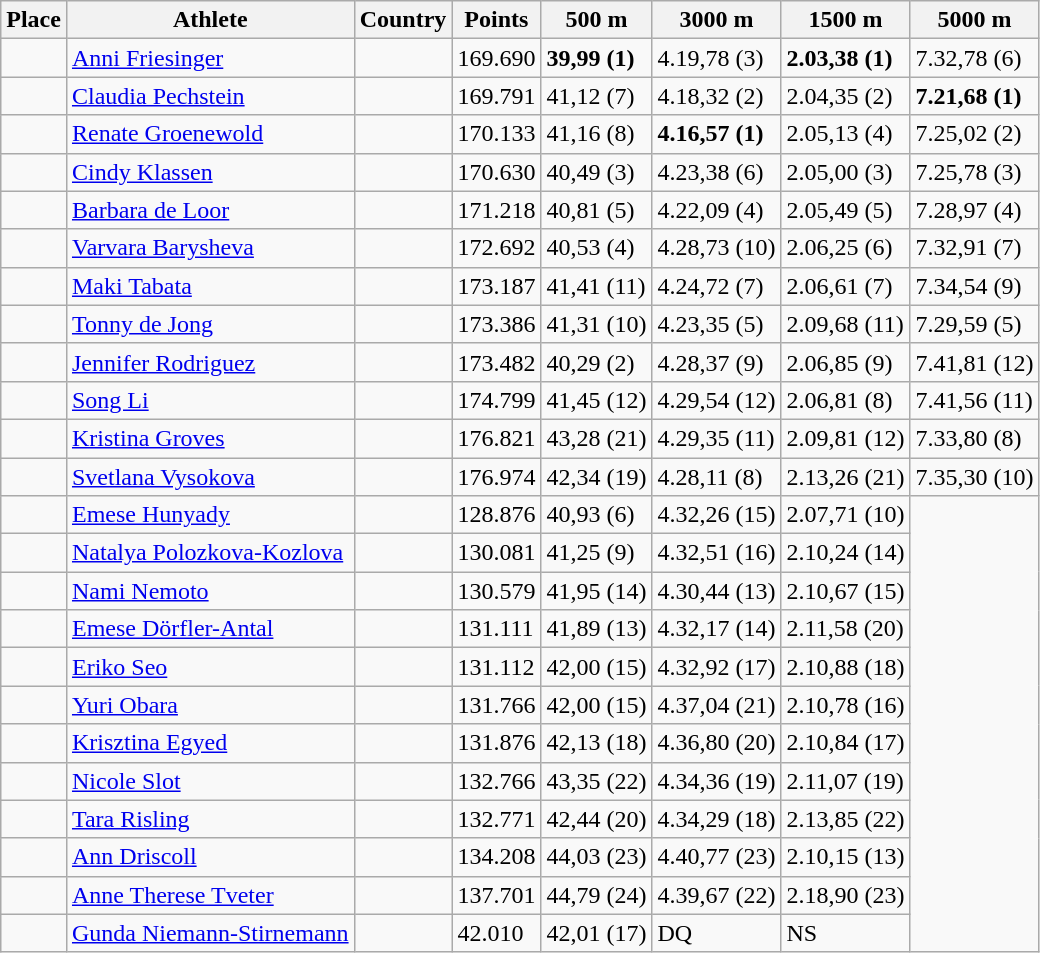<table class="wikitable sortable">
<tr>
<th>Place</th>
<th>Athlete</th>
<th>Country</th>
<th>Points</th>
<th>500 m</th>
<th>3000 m</th>
<th>1500 m</th>
<th>5000 m</th>
</tr>
<tr>
<td></td>
<td><a href='#'>Anni Friesinger</a></td>
<td></td>
<td>169.690</td>
<td><strong>39,99 (1)</strong></td>
<td>4.19,78 (3)</td>
<td><strong>2.03,38 (1)</strong></td>
<td>7.32,78 (6)</td>
</tr>
<tr>
<td></td>
<td><a href='#'>Claudia Pechstein</a></td>
<td></td>
<td>169.791</td>
<td>41,12 (7)</td>
<td>4.18,32 (2)</td>
<td>2.04,35 (2)</td>
<td><strong>7.21,68 (1)</strong></td>
</tr>
<tr>
<td></td>
<td><a href='#'>Renate Groenewold</a></td>
<td></td>
<td>170.133</td>
<td>41,16 (8)</td>
<td><strong>4.16,57 (1)</strong></td>
<td>2.05,13 (4)</td>
<td>7.25,02 (2)</td>
</tr>
<tr>
<td></td>
<td><a href='#'>Cindy Klassen</a></td>
<td></td>
<td>170.630</td>
<td>40,49 (3)</td>
<td>4.23,38 (6)</td>
<td>2.05,00 (3)</td>
<td>7.25,78 (3)</td>
</tr>
<tr>
<td></td>
<td><a href='#'>Barbara de Loor</a></td>
<td></td>
<td>171.218</td>
<td>40,81 (5)</td>
<td>4.22,09 (4)</td>
<td>2.05,49 (5)</td>
<td>7.28,97 (4)</td>
</tr>
<tr>
<td></td>
<td><a href='#'>Varvara Barysheva</a></td>
<td></td>
<td>172.692</td>
<td>40,53 (4)</td>
<td>4.28,73 (10)</td>
<td>2.06,25 (6)</td>
<td>7.32,91 (7)</td>
</tr>
<tr>
<td></td>
<td><a href='#'>Maki Tabata</a></td>
<td></td>
<td>173.187</td>
<td>41,41 (11)</td>
<td>4.24,72 (7)</td>
<td>2.06,61 (7)</td>
<td>7.34,54 (9)</td>
</tr>
<tr>
<td></td>
<td><a href='#'>Tonny de Jong</a></td>
<td></td>
<td>173.386</td>
<td>41,31 (10)</td>
<td>4.23,35 (5)</td>
<td>2.09,68 (11)</td>
<td>7.29,59 (5)</td>
</tr>
<tr>
<td></td>
<td><a href='#'>Jennifer Rodriguez</a></td>
<td></td>
<td>173.482</td>
<td>40,29 (2)</td>
<td>4.28,37 (9)</td>
<td>2.06,85 (9)</td>
<td>7.41,81 (12)</td>
</tr>
<tr>
<td></td>
<td><a href='#'>Song Li</a></td>
<td></td>
<td>174.799</td>
<td>41,45 (12)</td>
<td>4.29,54 (12)</td>
<td>2.06,81 (8)</td>
<td>7.41,56 (11)</td>
</tr>
<tr>
<td></td>
<td><a href='#'>Kristina Groves</a></td>
<td></td>
<td>176.821</td>
<td>43,28 (21)</td>
<td>4.29,35 (11)</td>
<td>2.09,81 (12)</td>
<td>7.33,80 (8)</td>
</tr>
<tr>
<td></td>
<td><a href='#'>Svetlana Vysokova</a></td>
<td></td>
<td>176.974</td>
<td>42,34 (19)</td>
<td>4.28,11 (8)</td>
<td>2.13,26 (21)</td>
<td>7.35,30 (10)</td>
</tr>
<tr>
<td></td>
<td><a href='#'>Emese Hunyady</a></td>
<td></td>
<td>128.876</td>
<td>40,93 (6)</td>
<td>4.32,26 (15)</td>
<td>2.07,71 (10)</td>
</tr>
<tr>
<td></td>
<td><a href='#'>Natalya Polozkova-Kozlova</a></td>
<td></td>
<td>130.081</td>
<td>41,25 (9)</td>
<td>4.32,51 (16)</td>
<td>2.10,24 (14)</td>
</tr>
<tr>
<td></td>
<td><a href='#'>Nami Nemoto</a></td>
<td></td>
<td>130.579</td>
<td>41,95 (14)</td>
<td>4.30,44 (13)</td>
<td>2.10,67 (15)</td>
</tr>
<tr>
<td></td>
<td><a href='#'>Emese Dörfler-Antal</a></td>
<td></td>
<td>131.111</td>
<td>41,89 (13)</td>
<td>4.32,17 (14)</td>
<td>2.11,58 (20)</td>
</tr>
<tr>
<td></td>
<td><a href='#'>Eriko Seo</a></td>
<td></td>
<td>131.112</td>
<td>42,00 (15)</td>
<td>4.32,92 (17)</td>
<td>2.10,88 (18)</td>
</tr>
<tr>
<td></td>
<td><a href='#'>Yuri Obara</a></td>
<td></td>
<td>131.766</td>
<td>42,00 (15)</td>
<td>4.37,04 (21)</td>
<td>2.10,78 (16)</td>
</tr>
<tr>
<td></td>
<td><a href='#'>Krisztina Egyed</a></td>
<td></td>
<td>131.876</td>
<td>42,13 (18)</td>
<td>4.36,80 (20)</td>
<td>2.10,84 (17)</td>
</tr>
<tr>
<td></td>
<td><a href='#'>Nicole Slot</a></td>
<td></td>
<td>132.766</td>
<td>43,35 (22)</td>
<td>4.34,36 (19)</td>
<td>2.11,07 (19)</td>
</tr>
<tr>
<td></td>
<td><a href='#'>Tara Risling</a></td>
<td></td>
<td>132.771</td>
<td>42,44 (20)</td>
<td>4.34,29 (18)</td>
<td>2.13,85 (22)</td>
</tr>
<tr>
<td></td>
<td><a href='#'>Ann Driscoll</a></td>
<td></td>
<td>134.208</td>
<td>44,03 (23)</td>
<td>4.40,77 (23)</td>
<td>2.10,15 (13)</td>
</tr>
<tr>
<td></td>
<td><a href='#'>Anne Therese Tveter</a></td>
<td></td>
<td>137.701</td>
<td>44,79 (24)</td>
<td>4.39,67 (22)</td>
<td>2.18,90 (23)</td>
</tr>
<tr>
<td></td>
<td><a href='#'>Gunda Niemann-Stirnemann</a></td>
<td></td>
<td>42.010</td>
<td>42,01 (17)</td>
<td>DQ</td>
<td>NS</td>
</tr>
</table>
